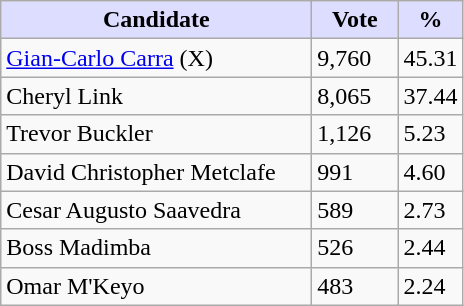<table class="wikitable">
<tr>
<th style="background:#ddf; width:200px;">Candidate</th>
<th style="background:#ddf; width:50px;">Vote</th>
<th style="background:#ddf; width:30px;">%</th>
</tr>
<tr>
<td><a href='#'>Gian-Carlo Carra</a> (X)</td>
<td>9,760</td>
<td>45.31</td>
</tr>
<tr>
<td>Cheryl Link</td>
<td>8,065</td>
<td>37.44</td>
</tr>
<tr>
<td>Trevor Buckler</td>
<td>1,126</td>
<td>5.23</td>
</tr>
<tr>
<td>David Christopher Metclafe</td>
<td>991</td>
<td>4.60</td>
</tr>
<tr>
<td>Cesar Augusto Saavedra</td>
<td>589</td>
<td>2.73</td>
</tr>
<tr>
<td>Boss Madimba</td>
<td>526</td>
<td>2.44</td>
</tr>
<tr>
<td>Omar M'Keyo</td>
<td>483</td>
<td>2.24</td>
</tr>
</table>
